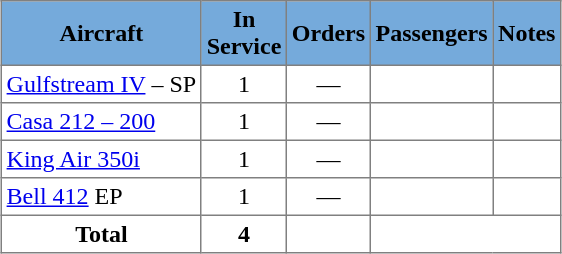<table class="toccolours" border="1" cellpadding="3" style="margin:1em auto; border-collapse:collapse">
<tr bgcolor=#75aadb>
<th>Aircraft</th>
<th>In<br>Service</th>
<th>Orders</th>
<th>Passengers</th>
<th>Notes</th>
</tr>
<tr>
<td><a href='#'>Gulfstream IV</a> – SP</td>
<td align="center">1</td>
<td align="center">—</td>
<td align="center"></td>
<td></td>
</tr>
<tr>
<td><a href='#'>Casa 212 – 200</a></td>
<td align="center">1</td>
<td align="center">—</td>
<td align="center"></td>
<td></td>
</tr>
<tr>
<td><a href='#'>King Air 350i</a></td>
<td align="center">1</td>
<td align="center">—</td>
<td align="center"></td>
<td></td>
</tr>
<tr>
<td><a href='#'>Bell 412</a> EP</td>
<td align="center">1</td>
<td align="center">—</td>
<td align="center"></td>
<td></td>
</tr>
<tr>
<th>Total</th>
<th align="center">4</th>
<th></th>
<th colspan="2"></th>
</tr>
</table>
